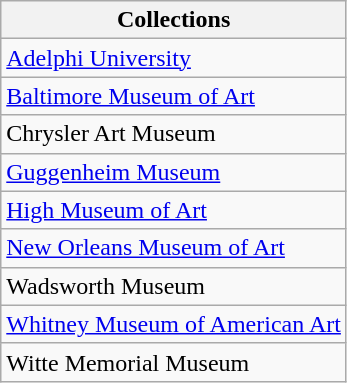<table class="wikitable">
<tr>
<th>Collections</th>
</tr>
<tr>
<td><a href='#'>Adelphi University</a></td>
</tr>
<tr>
<td><a href='#'>Baltimore Museum of Art</a></td>
</tr>
<tr>
<td>Chrysler Art Museum</td>
</tr>
<tr>
<td><a href='#'>Guggenheim Museum</a></td>
</tr>
<tr>
<td><a href='#'>High Museum of Art</a></td>
</tr>
<tr>
<td><a href='#'>New Orleans Museum of Art</a></td>
</tr>
<tr>
<td>Wadsworth Museum</td>
</tr>
<tr>
<td><a href='#'>Whitney Museum of American Art</a></td>
</tr>
<tr>
<td>Witte Memorial Museum</td>
</tr>
</table>
